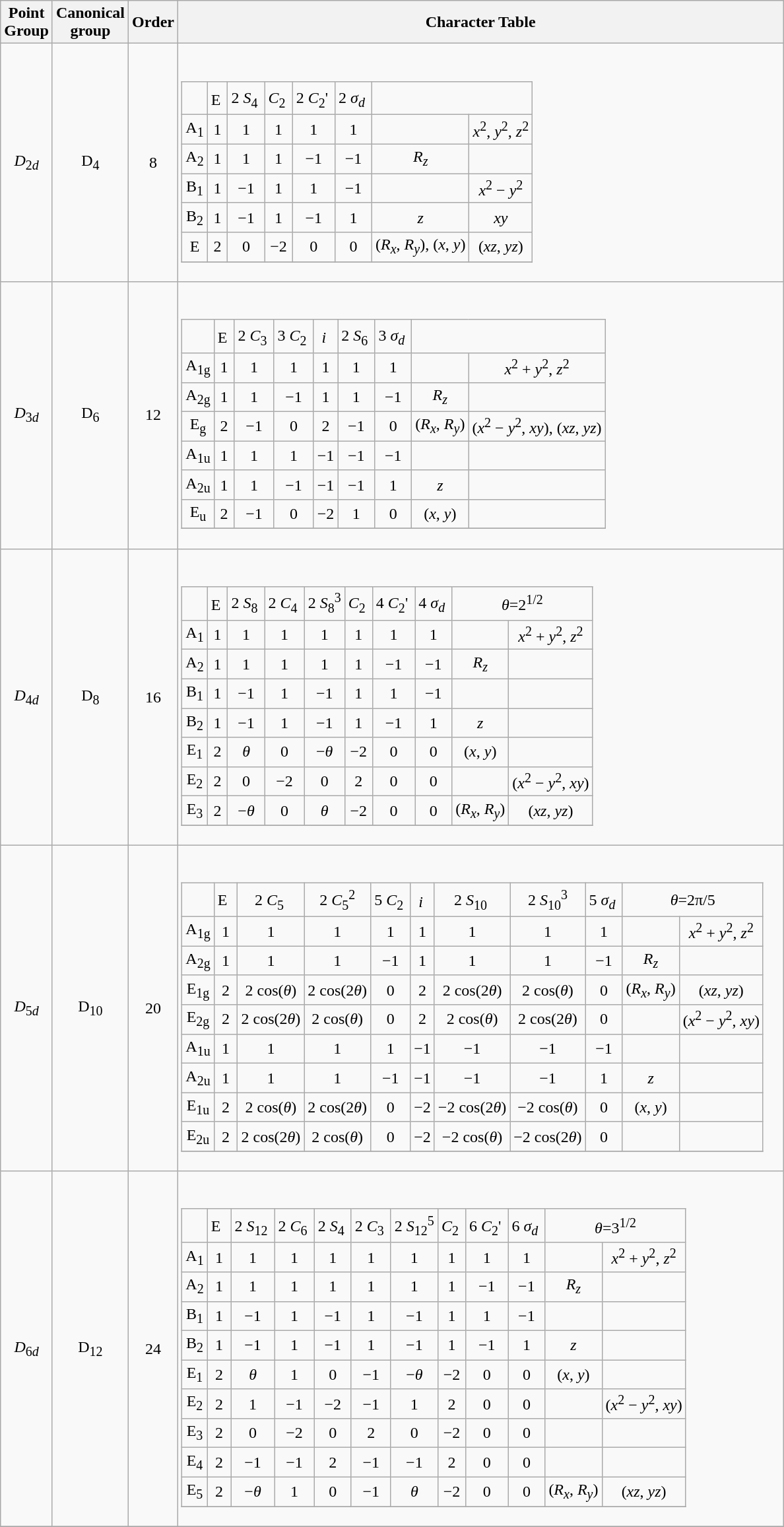<table class="wikitable"   style="text-align:center">
<tr>
<th>Point<br>Group</th>
<th>Canonical<br>group</th>
<th>Order</th>
<th>Character Table</th>
</tr>
<tr>
<td><em>D</em><sub>2<em>d</em></sub></td>
<td>D<sub>4</sub></td>
<td>8</td>
<td align="left"><br><table class="wikitable" style="text-align:center">
<tr>
<td> </td>
<td>E<sup> </sup></td>
<td>2 <em>S</em><sub>4</sub><sup> </sup></td>
<td><em>C</em><sub>2</sub><sup> </sup></td>
<td>2 <em>C</em><sub>2</sub>'<sup> </sup></td>
<td>2 <em>σ<sub>d</sub><sup> </sup></em></td>
<td colspan="2"> </td>
</tr>
<tr>
<td>A<sub>1</sub></td>
<td>1</td>
<td>1</td>
<td>1</td>
<td>1</td>
<td>1</td>
<td> </td>
<td><em>x</em><sup>2</sup>, <em>y</em><sup>2</sup>, <em>z</em><sup>2</sup></td>
</tr>
<tr>
<td>A<sub>2</sub></td>
<td>1</td>
<td>1</td>
<td>1</td>
<td>−1</td>
<td>−1</td>
<td><em>R<sub>z</sub></em></td>
<td> </td>
</tr>
<tr>
<td>B<sub>1</sub></td>
<td>1</td>
<td>−1</td>
<td>1</td>
<td>1</td>
<td>−1</td>
<td> </td>
<td><em>x</em><sup>2</sup> − <em>y</em><sup>2</sup></td>
</tr>
<tr>
<td>B<sub>2</sub></td>
<td>1</td>
<td>−1</td>
<td>1</td>
<td>−1</td>
<td>1</td>
<td><em>z</em></td>
<td><em>xy</em></td>
</tr>
<tr>
<td>E</td>
<td>2</td>
<td>0</td>
<td>−2</td>
<td>0</td>
<td>0</td>
<td>(<em>R<sub>x</sub></em>, <em>R<sub>y</sub></em>), (<em>x</em>, <em>y</em>)</td>
<td>(<em>xz</em>, <em>yz</em>)</td>
</tr>
<tr>
</tr>
</table>
</td>
</tr>
<tr>
<td><em>D</em><sub>3<em>d</em></sub></td>
<td>D<sub>6</sub></td>
<td>12</td>
<td align="left"><br><table class="wikitable" style="text-align:center">
<tr>
<td> </td>
<td>E<sup> </sup></td>
<td>2 <em>C</em><sub>3</sub><sup> </sup></td>
<td>3 <em>C</em><sub>2</sub><sup> </sup></td>
<td><em>i</em><sup> </sup></td>
<td>2 <em>S</em><sub>6</sub><sup> </sup></td>
<td>3 <em>σ<sub>d</sub><sup> </sup></em></td>
<td colspan="2"> </td>
</tr>
<tr>
<td>A<sub>1g</sub></td>
<td>1</td>
<td>1</td>
<td>1</td>
<td>1</td>
<td>1</td>
<td>1</td>
<td> </td>
<td><em>x</em><sup>2</sup> + <em>y</em><sup>2</sup>, <em>z</em><sup>2</sup></td>
</tr>
<tr>
<td>A<sub>2g</sub></td>
<td>1</td>
<td>1</td>
<td>−1</td>
<td>1</td>
<td>1</td>
<td>−1</td>
<td><em>R<sub>z</sub></em></td>
<td> </td>
</tr>
<tr>
<td>E<sub>g</sub></td>
<td>2</td>
<td>−1</td>
<td>0</td>
<td>2</td>
<td>−1</td>
<td>0</td>
<td>(<em>R<sub>x</sub></em>, <em>R<sub>y</sub></em>)</td>
<td>(<em>x</em><sup>2</sup> − <em>y</em><sup>2</sup>, <em>xy</em>), (<em>xz</em>, <em>yz</em>)</td>
</tr>
<tr>
<td>A<sub>1u</sub></td>
<td>1</td>
<td>1</td>
<td>1</td>
<td>−1</td>
<td>−1</td>
<td>−1</td>
<td> </td>
<td> </td>
</tr>
<tr>
<td>A<sub>2u</sub></td>
<td>1</td>
<td>1</td>
<td>−1</td>
<td>−1</td>
<td>−1</td>
<td>1</td>
<td><em>z</em></td>
<td> </td>
</tr>
<tr>
<td>E<sub>u</sub></td>
<td>2</td>
<td>−1</td>
<td>0</td>
<td>−2</td>
<td>1</td>
<td>0</td>
<td>(<em>x</em>, <em>y</em>)</td>
<td> </td>
</tr>
<tr>
</tr>
</table>
</td>
</tr>
<tr>
<td><em>D</em><sub>4<em>d</em></sub></td>
<td>D<sub>8</sub></td>
<td>16</td>
<td align="left"><br><table class="wikitable" style="text-align:center">
<tr>
<td> </td>
<td>E<sup> </sup></td>
<td>2 <em>S</em><sub>8</sub><sup> </sup></td>
<td>2 <em>C</em><sub>4</sub><sup> </sup></td>
<td>2 <em>S</em><sub>8</sub><sup>3</sup></td>
<td><em>C</em><sub>2</sub><sup> </sup></td>
<td>4 <em>C</em><sub>2</sub>'<sup> </sup></td>
<td>4 <em>σ<sub>d</sub><sup> </sup></em></td>
<td colspan="2"><em>θ</em>=2<sup>1/2</sup></td>
</tr>
<tr>
<td>A<sub>1</sub></td>
<td>1</td>
<td>1</td>
<td>1</td>
<td>1</td>
<td>1</td>
<td>1</td>
<td>1</td>
<td> </td>
<td><em>x</em><sup>2</sup> + <em>y</em><sup>2</sup>, <em>z</em><sup>2</sup></td>
</tr>
<tr>
<td>A<sub>2</sub></td>
<td>1</td>
<td>1</td>
<td>1</td>
<td>1</td>
<td>1</td>
<td>−1</td>
<td>−1</td>
<td><em>R<sub>z</sub></em></td>
<td> </td>
</tr>
<tr>
<td>B<sub>1</sub></td>
<td>1</td>
<td>−1</td>
<td>1</td>
<td>−1</td>
<td>1</td>
<td>1</td>
<td>−1</td>
<td> </td>
<td> </td>
</tr>
<tr>
<td>B<sub>2</sub></td>
<td>1</td>
<td>−1</td>
<td>1</td>
<td>−1</td>
<td>1</td>
<td>−1</td>
<td>1</td>
<td><em>z</em></td>
<td> </td>
</tr>
<tr>
<td>E<sub>1</sub></td>
<td>2</td>
<td><em>θ</em></td>
<td>0</td>
<td>−<em>θ</em></td>
<td>−2</td>
<td>0</td>
<td>0</td>
<td>(<em>x</em>, <em>y</em>)</td>
<td> </td>
</tr>
<tr>
<td>E<sub>2</sub></td>
<td>2</td>
<td>0</td>
<td>−2</td>
<td>0</td>
<td>2</td>
<td>0</td>
<td>0</td>
<td> </td>
<td>(<em>x</em><sup>2</sup> − <em>y</em><sup>2</sup>, <em>xy</em>)</td>
</tr>
<tr>
<td>E<sub>3</sub></td>
<td>2</td>
<td>−<em>θ</em></td>
<td>0</td>
<td><em>θ</em></td>
<td>−2</td>
<td>0</td>
<td>0</td>
<td>(<em>R<sub>x</sub></em>, <em>R<sub>y</sub></em>)</td>
<td>(<em>xz</em>, <em>yz</em>)</td>
</tr>
<tr>
</tr>
</table>
</td>
</tr>
<tr>
<td><em>D</em><sub>5<em>d</em></sub></td>
<td>D<sub>10</sub></td>
<td>20</td>
<td align="left"><br><table class="wikitable" style="text-align:center">
<tr>
<td> </td>
<td>E<sub> </sub><sup> </sup></td>
<td>2 <em>C</em><sub>5</sub><sup> </sup></td>
<td>2 <em>C</em><sub>5</sub><sup>2</sup></td>
<td>5 <em>C</em><sub>2</sub><sup> </sup></td>
<td><em>i</em><sup> </sup></td>
<td>2 <em>S</em><sub>10</sub><sup> </sup></td>
<td>2 <em>S</em><sub>10</sub><sup>3</sup></td>
<td>5 <em>σ<sub>d</sub><sup> </sup></em></td>
<td colspan="2"><em>θ</em>=2π/5</td>
</tr>
<tr>
<td>A<sub>1g</sub></td>
<td>1</td>
<td>1</td>
<td>1</td>
<td>1</td>
<td>1</td>
<td>1</td>
<td>1</td>
<td>1</td>
<td> </td>
<td><em>x</em><sup>2</sup> + <em>y</em><sup>2</sup>, <em>z</em><sup>2</sup></td>
</tr>
<tr>
<td>A<sub>2g</sub></td>
<td>1</td>
<td>1</td>
<td>1</td>
<td>−1</td>
<td>1</td>
<td>1</td>
<td>1</td>
<td>−1</td>
<td><em>R<sub>z</sub></em></td>
<td> </td>
</tr>
<tr>
<td>E<sub>1g</sub></td>
<td>2</td>
<td>2 cos(<em>θ</em>)</td>
<td>2 cos(2<em>θ</em>)</td>
<td>0</td>
<td>2</td>
<td>2 cos(2<em>θ</em>)</td>
<td>2 cos(<em>θ</em>)</td>
<td>0</td>
<td>(<em>R<sub>x</sub></em>, <em>R<sub>y</sub></em>)</td>
<td>(<em>xz</em>, <em>yz</em>)</td>
</tr>
<tr>
<td>E<sub>2g</sub></td>
<td>2</td>
<td>2 cos(2<em>θ</em>)</td>
<td>2 cos(<em>θ</em>)</td>
<td>0</td>
<td>2</td>
<td>2 cos(<em>θ</em>)</td>
<td>2 cos(2<em>θ</em>)</td>
<td>0</td>
<td> </td>
<td>(<em>x</em><sup>2</sup> − <em>y</em><sup>2</sup>, <em>xy</em>)</td>
</tr>
<tr>
<td>A<sub>1u</sub></td>
<td>1</td>
<td>1</td>
<td>1</td>
<td>1</td>
<td>−1</td>
<td>−1</td>
<td>−1</td>
<td>−1</td>
<td> </td>
<td> </td>
</tr>
<tr>
<td>A<sub>2u</sub></td>
<td>1</td>
<td>1</td>
<td>1</td>
<td>−1</td>
<td>−1</td>
<td>−1</td>
<td>−1</td>
<td>1</td>
<td><em>z</em></td>
<td> </td>
</tr>
<tr>
<td>E<sub>1u</sub></td>
<td>2</td>
<td>2 cos(<em>θ</em>)</td>
<td>2 cos(2<em>θ</em>)</td>
<td>0</td>
<td>−2</td>
<td>−2 cos(2<em>θ</em>)</td>
<td>−2 cos(<em>θ</em>)</td>
<td>0</td>
<td>(<em>x</em>, <em>y</em>)</td>
<td> </td>
</tr>
<tr>
<td>E<sub>2u</sub></td>
<td>2</td>
<td>2 cos(2<em>θ</em>)</td>
<td>2 cos(<em>θ</em>)</td>
<td>0</td>
<td>−2</td>
<td>−2 cos(<em>θ</em>)</td>
<td>−2 cos(2<em>θ</em>)</td>
<td>0</td>
<td> </td>
<td> </td>
</tr>
<tr>
</tr>
</table>
</td>
</tr>
<tr>
<td><em>D</em><sub>6<em>d</em></sub></td>
<td>D<sub>12</sub></td>
<td>24</td>
<td align="left"><br><table class="wikitable" style="text-align:center">
<tr>
<td> </td>
<td>E<sub> </sub><sup> </sup></td>
<td>2 <em>S</em><sub>12</sub><sup> </sup></td>
<td>2 <em>C</em><sub>6</sub><sup> </sup></td>
<td>2 <em>S</em><sub>4</sub><sup> </sup></td>
<td>2 <em>C</em><sub>3</sub><sup> </sup></td>
<td>2 <em>S</em><sub>12</sub><sup>5</sup></td>
<td><em>C</em><sub>2</sub><sup> </sup></td>
<td>6 <em>C</em><sub>2</sub>'<sup> </sup></td>
<td>6 <em>σ<sub>d</sub><sup> </sup></em></td>
<td colspan="2"><em>θ</em>=3<sup>1/2</sup></td>
</tr>
<tr>
<td>A<sub>1</sub></td>
<td>1</td>
<td>1</td>
<td>1</td>
<td>1</td>
<td>1</td>
<td>1</td>
<td>1</td>
<td>1</td>
<td>1</td>
<td> </td>
<td><em>x</em><sup>2</sup> + <em>y</em><sup>2</sup>, <em>z</em><sup>2</sup></td>
</tr>
<tr>
<td>A<sub>2</sub></td>
<td>1</td>
<td>1</td>
<td>1</td>
<td>1</td>
<td>1</td>
<td>1</td>
<td>1</td>
<td>−1</td>
<td>−1</td>
<td><em>R<sub>z</sub></em></td>
<td> </td>
</tr>
<tr>
<td>B<sub>1</sub></td>
<td>1</td>
<td>−1</td>
<td>1</td>
<td>−1</td>
<td>1</td>
<td>−1</td>
<td>1</td>
<td>1</td>
<td>−1</td>
<td> </td>
<td> </td>
</tr>
<tr>
<td>B<sub>2</sub></td>
<td>1</td>
<td>−1</td>
<td>1</td>
<td>−1</td>
<td>1</td>
<td>−1</td>
<td>1</td>
<td>−1</td>
<td>1</td>
<td><em>z</em></td>
<td> </td>
</tr>
<tr>
<td>E<sub>1</sub></td>
<td>2</td>
<td><em>θ</em></td>
<td>1</td>
<td>0</td>
<td>−1</td>
<td>−<em>θ</em></td>
<td>−2</td>
<td>0</td>
<td>0</td>
<td>(<em>x</em>, <em>y</em>)</td>
<td> </td>
</tr>
<tr>
<td>E<sub>2</sub></td>
<td>2</td>
<td>1</td>
<td>−1</td>
<td>−2</td>
<td>−1</td>
<td>1</td>
<td>2</td>
<td>0</td>
<td>0</td>
<td> </td>
<td>(<em>x</em><sup>2</sup> − <em>y</em><sup>2</sup>, <em>xy</em>)</td>
</tr>
<tr>
<td>E<sub>3</sub></td>
<td>2</td>
<td>0</td>
<td>−2</td>
<td>0</td>
<td>2</td>
<td>0</td>
<td>−2</td>
<td>0</td>
<td>0</td>
<td> </td>
<td> </td>
</tr>
<tr>
<td>E<sub>4</sub></td>
<td>2</td>
<td>−1</td>
<td>−1</td>
<td>2</td>
<td>−1</td>
<td>−1</td>
<td>2</td>
<td>0</td>
<td>0</td>
<td> </td>
<td> </td>
</tr>
<tr>
<td>E<sub>5</sub></td>
<td>2</td>
<td>−<em>θ</em></td>
<td>1</td>
<td>0</td>
<td>−1</td>
<td><em>θ</em></td>
<td>−2</td>
<td>0</td>
<td>0</td>
<td>(<em>R<sub>x</sub></em>, <em>R<sub>y</sub></em>)</td>
<td>(<em>xz</em>, <em>yz</em>)</td>
</tr>
<tr>
</tr>
</table>
</td>
</tr>
<tr>
</tr>
</table>
